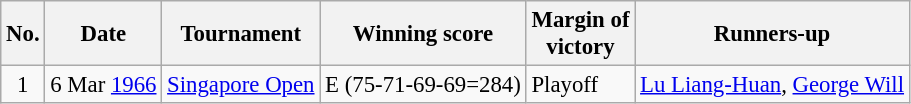<table class="wikitable" style="font-size:95%;">
<tr>
<th>No.</th>
<th>Date</th>
<th>Tournament</th>
<th>Winning score</th>
<th>Margin of<br>victory</th>
<th>Runners-up</th>
</tr>
<tr>
<td align=center>1</td>
<td align=right>6 Mar <a href='#'>1966</a></td>
<td><a href='#'>Singapore Open</a></td>
<td>E (75-71-69-69=284)</td>
<td>Playoff</td>
<td> <a href='#'>Lu Liang-Huan</a>,  <a href='#'>George Will</a></td>
</tr>
</table>
